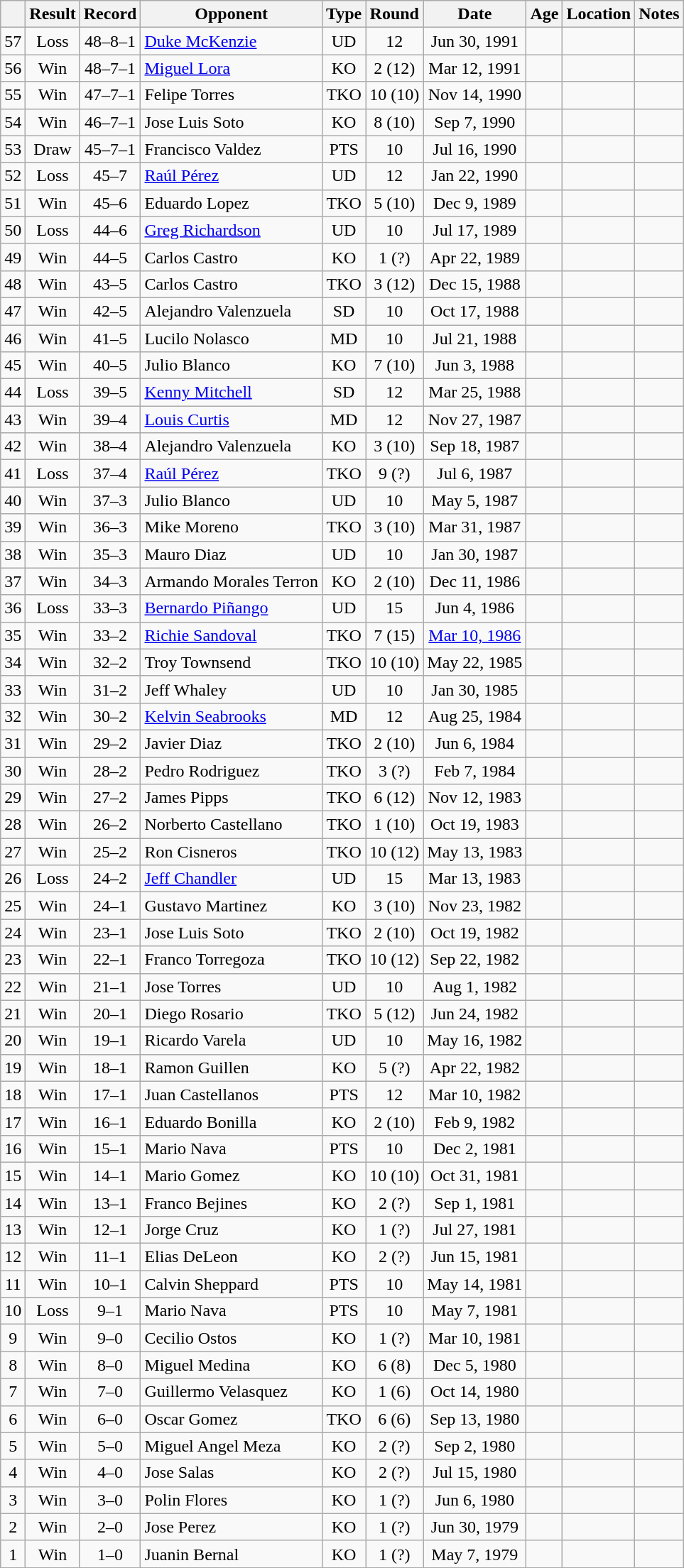<table class="wikitable" style="text-align:center">
<tr>
<th></th>
<th>Result</th>
<th>Record</th>
<th>Opponent</th>
<th>Type</th>
<th>Round</th>
<th>Date</th>
<th>Age</th>
<th>Location</th>
<th>Notes</th>
</tr>
<tr>
<td>57</td>
<td>Loss</td>
<td>48–8–1</td>
<td align=left><a href='#'>Duke McKenzie</a></td>
<td>UD</td>
<td>12</td>
<td>Jun 30, 1991</td>
<td style="text-align:left;"></td>
<td style="text-align:left;"></td>
<td style="text-align:left;"></td>
</tr>
<tr>
<td>56</td>
<td>Win</td>
<td>48–7–1</td>
<td align=left><a href='#'>Miguel Lora</a></td>
<td>KO</td>
<td>2 (12)</td>
<td>Mar 12, 1991</td>
<td style="text-align:left;"></td>
<td style="text-align:left;"></td>
<td style="text-align:left;"></td>
</tr>
<tr>
<td>55</td>
<td>Win</td>
<td>47–7–1</td>
<td align=left>Felipe Torres</td>
<td>TKO</td>
<td>10 (10)</td>
<td>Nov 14, 1990</td>
<td style="text-align:left;"></td>
<td style="text-align:left;"></td>
<td></td>
</tr>
<tr>
<td>54</td>
<td>Win</td>
<td>46–7–1</td>
<td align=left>Jose Luis Soto</td>
<td>KO</td>
<td>8 (10)</td>
<td>Sep 7, 1990</td>
<td style="text-align:left;"></td>
<td style="text-align:left;"></td>
<td></td>
</tr>
<tr>
<td>53</td>
<td>Draw</td>
<td>45–7–1</td>
<td align=left>Francisco Valdez</td>
<td>PTS</td>
<td>10</td>
<td>Jul 16, 1990</td>
<td style="text-align:left;"></td>
<td style="text-align:left;"></td>
<td></td>
</tr>
<tr>
<td>52</td>
<td>Loss</td>
<td>45–7</td>
<td align=left><a href='#'>Raúl Pérez</a></td>
<td>UD</td>
<td>12</td>
<td>Jan 22, 1990</td>
<td style="text-align:left;"></td>
<td style="text-align:left;"></td>
<td style="text-align:left;"></td>
</tr>
<tr>
<td>51</td>
<td>Win</td>
<td>45–6</td>
<td align=left>Eduardo Lopez</td>
<td>TKO</td>
<td>5 (10)</td>
<td>Dec 9, 1989</td>
<td style="text-align:left;"></td>
<td style="text-align:left;"></td>
<td></td>
</tr>
<tr>
<td>50</td>
<td>Loss</td>
<td>44–6</td>
<td align=left><a href='#'>Greg Richardson</a></td>
<td>UD</td>
<td>10</td>
<td>Jul 17, 1989</td>
<td style="text-align:left;"></td>
<td style="text-align:left;"></td>
<td></td>
</tr>
<tr>
<td>49</td>
<td>Win</td>
<td>44–5</td>
<td align=left>Carlos Castro</td>
<td>KO</td>
<td>1 (?)</td>
<td>Apr 22, 1989</td>
<td style="text-align:left;"></td>
<td style="text-align:left;"></td>
<td></td>
</tr>
<tr>
<td>48</td>
<td>Win</td>
<td>43–5</td>
<td align=left>Carlos Castro</td>
<td>TKO</td>
<td>3 (12)</td>
<td>Dec 15, 1988</td>
<td style="text-align:left;"></td>
<td style="text-align:left;"></td>
<td style="text-align:left;"></td>
</tr>
<tr>
<td>47</td>
<td>Win</td>
<td>42–5</td>
<td align=left>Alejandro Valenzuela</td>
<td>SD</td>
<td>10</td>
<td>Oct 17, 1988</td>
<td style="text-align:left;"></td>
<td style="text-align:left;"></td>
<td></td>
</tr>
<tr>
<td>46</td>
<td>Win</td>
<td>41–5</td>
<td align=left>Lucilo Nolasco</td>
<td>MD</td>
<td>10</td>
<td>Jul 21, 1988</td>
<td style="text-align:left;"></td>
<td style="text-align:left;"></td>
<td></td>
</tr>
<tr>
<td>45</td>
<td>Win</td>
<td>40–5</td>
<td align=left>Julio Blanco</td>
<td>KO</td>
<td>7 (10)</td>
<td>Jun 3, 1988</td>
<td style="text-align:left;"></td>
<td style="text-align:left;"></td>
<td></td>
</tr>
<tr>
<td>44</td>
<td>Loss</td>
<td>39–5</td>
<td align=left><a href='#'>Kenny Mitchell</a></td>
<td>SD</td>
<td>12</td>
<td>Mar 25, 1988</td>
<td style="text-align:left;"></td>
<td style="text-align:left;"></td>
<td style="text-align:left;"></td>
</tr>
<tr>
<td>43</td>
<td>Win</td>
<td>39–4</td>
<td align=left><a href='#'>Louis Curtis</a></td>
<td>MD</td>
<td>12</td>
<td>Nov 27, 1987</td>
<td style="text-align:left;"></td>
<td style="text-align:left;"></td>
<td style="text-align:left;"></td>
</tr>
<tr>
<td>42</td>
<td>Win</td>
<td>38–4</td>
<td align=left>Alejandro Valenzuela</td>
<td>KO</td>
<td>3 (10)</td>
<td>Sep 18, 1987</td>
<td style="text-align:left;"></td>
<td style="text-align:left;"></td>
<td></td>
</tr>
<tr>
<td>41</td>
<td>Loss</td>
<td>37–4</td>
<td align=left><a href='#'>Raúl Pérez</a></td>
<td>TKO</td>
<td>9 (?)</td>
<td>Jul 6, 1987</td>
<td style="text-align:left;"></td>
<td style="text-align:left;"></td>
<td></td>
</tr>
<tr>
<td>40</td>
<td>Win</td>
<td>37–3</td>
<td align=left>Julio Blanco</td>
<td>UD</td>
<td>10</td>
<td>May 5, 1987</td>
<td style="text-align:left;"></td>
<td style="text-align:left;"></td>
<td></td>
</tr>
<tr>
<td>39</td>
<td>Win</td>
<td>36–3</td>
<td align=left>Mike Moreno</td>
<td>TKO</td>
<td>3 (10)</td>
<td>Mar 31, 1987</td>
<td style="text-align:left;"></td>
<td style="text-align:left;"></td>
<td></td>
</tr>
<tr>
<td>38</td>
<td>Win</td>
<td>35–3</td>
<td align=left>Mauro Diaz</td>
<td>UD</td>
<td>10</td>
<td>Jan 30, 1987</td>
<td style="text-align:left;"></td>
<td style="text-align:left;"></td>
<td></td>
</tr>
<tr>
<td>37</td>
<td>Win</td>
<td>34–3</td>
<td align=left>Armando Morales Terron</td>
<td>KO</td>
<td>2 (10)</td>
<td>Dec 11, 1986</td>
<td style="text-align:left;"></td>
<td style="text-align:left;"></td>
<td></td>
</tr>
<tr>
<td>36</td>
<td>Loss</td>
<td>33–3</td>
<td align=left><a href='#'>Bernardo Piñango</a></td>
<td>UD</td>
<td>15</td>
<td>Jun 4, 1986</td>
<td style="text-align:left;"></td>
<td style="text-align:left;"></td>
<td style="text-align:left;"></td>
</tr>
<tr>
<td>35</td>
<td>Win</td>
<td>33–2</td>
<td align=left><a href='#'>Richie Sandoval</a></td>
<td>TKO</td>
<td>7 (15)</td>
<td><a href='#'>Mar 10, 1986</a></td>
<td style="text-align:left;"></td>
<td style="text-align:left;"></td>
<td style="text-align:left;"></td>
</tr>
<tr>
<td>34</td>
<td>Win</td>
<td>32–2</td>
<td align=left>Troy Townsend</td>
<td>TKO</td>
<td>10 (10)</td>
<td>May 22, 1985</td>
<td style="text-align:left;"></td>
<td style="text-align:left;"></td>
<td></td>
</tr>
<tr>
<td>33</td>
<td>Win</td>
<td>31–2</td>
<td align=left>Jeff Whaley</td>
<td>UD</td>
<td>10</td>
<td>Jan 30, 1985</td>
<td style="text-align:left;"></td>
<td style="text-align:left;"></td>
<td></td>
</tr>
<tr>
<td>32</td>
<td>Win</td>
<td>30–2</td>
<td align=left><a href='#'>Kelvin Seabrooks</a></td>
<td>MD</td>
<td>12</td>
<td>Aug 25, 1984</td>
<td style="text-align:left;"></td>
<td style="text-align:left;"></td>
<td style="text-align:left;"></td>
</tr>
<tr>
<td>31</td>
<td>Win</td>
<td>29–2</td>
<td align=left>Javier Diaz</td>
<td>TKO</td>
<td>2 (10)</td>
<td>Jun 6, 1984</td>
<td style="text-align:left;"></td>
<td style="text-align:left;"></td>
<td></td>
</tr>
<tr>
<td>30</td>
<td>Win</td>
<td>28–2</td>
<td align=left>Pedro Rodriguez</td>
<td>TKO</td>
<td>3 (?)</td>
<td>Feb 7, 1984</td>
<td style="text-align:left;"></td>
<td style="text-align:left;"></td>
<td></td>
</tr>
<tr>
<td>29</td>
<td>Win</td>
<td>27–2</td>
<td align=left>James Pipps</td>
<td>TKO</td>
<td>6 (12)</td>
<td>Nov 12, 1983</td>
<td style="text-align:left;"></td>
<td style="text-align:left;"></td>
<td style="text-align:left;"></td>
</tr>
<tr>
<td>28</td>
<td>Win</td>
<td>26–2</td>
<td align=left>Norberto Castellano</td>
<td>TKO</td>
<td>1 (10)</td>
<td>Oct 19, 1983</td>
<td style="text-align:left;"></td>
<td style="text-align:left;"></td>
<td></td>
</tr>
<tr>
<td>27</td>
<td>Win</td>
<td>25–2</td>
<td align=left>Ron Cisneros</td>
<td>TKO</td>
<td>10 (12)</td>
<td>May 13, 1983</td>
<td style="text-align:left;"></td>
<td style="text-align:left;"></td>
<td style="text-align:left;"></td>
</tr>
<tr>
<td>26</td>
<td>Loss</td>
<td>24–2</td>
<td align=left><a href='#'>Jeff Chandler</a></td>
<td>UD</td>
<td>15</td>
<td>Mar 13, 1983</td>
<td style="text-align:left;"></td>
<td style="text-align:left;"></td>
<td style="text-align:left;"></td>
</tr>
<tr>
<td>25</td>
<td>Win</td>
<td>24–1</td>
<td align=left>Gustavo Martinez</td>
<td>KO</td>
<td>3 (10)</td>
<td>Nov 23, 1982</td>
<td style="text-align:left;"></td>
<td style="text-align:left;"></td>
<td></td>
</tr>
<tr>
<td>24</td>
<td>Win</td>
<td>23–1</td>
<td align=left>Jose Luis Soto</td>
<td>TKO</td>
<td>2 (10)</td>
<td>Oct 19, 1982</td>
<td style="text-align:left;"></td>
<td style="text-align:left;"></td>
<td></td>
</tr>
<tr>
<td>23</td>
<td>Win</td>
<td>22–1</td>
<td align=left>Franco Torregoza</td>
<td>TKO</td>
<td>10 (12)</td>
<td>Sep 22, 1982</td>
<td style="text-align:left;"></td>
<td style="text-align:left;"></td>
<td style="text-align:left;"></td>
</tr>
<tr>
<td>22</td>
<td>Win</td>
<td>21–1</td>
<td align=left>Jose Torres</td>
<td>UD</td>
<td>10</td>
<td>Aug 1, 1982</td>
<td style="text-align:left;"></td>
<td style="text-align:left;"></td>
<td></td>
</tr>
<tr>
<td>21</td>
<td>Win</td>
<td>20–1</td>
<td align=left>Diego Rosario</td>
<td>TKO</td>
<td>5 (12)</td>
<td>Jun 24, 1982</td>
<td style="text-align:left;"></td>
<td style="text-align:left;"></td>
<td style="text-align:left;"></td>
</tr>
<tr>
<td>20</td>
<td>Win</td>
<td>19–1</td>
<td align=left>Ricardo Varela</td>
<td>UD</td>
<td>10</td>
<td>May 16, 1982</td>
<td style="text-align:left;"></td>
<td style="text-align:left;"></td>
<td></td>
</tr>
<tr>
<td>19</td>
<td>Win</td>
<td>18–1</td>
<td align=left>Ramon Guillen</td>
<td>KO</td>
<td>5 (?)</td>
<td>Apr 22, 1982</td>
<td style="text-align:left;"></td>
<td style="text-align:left;"></td>
<td></td>
</tr>
<tr>
<td>18</td>
<td>Win</td>
<td>17–1</td>
<td align=left>Juan Castellanos</td>
<td>PTS</td>
<td>12</td>
<td>Mar 10, 1982</td>
<td style="text-align:left;"></td>
<td style="text-align:left;"></td>
<td></td>
</tr>
<tr>
<td>17</td>
<td>Win</td>
<td>16–1</td>
<td align=left>Eduardo Bonilla</td>
<td>KO</td>
<td>2 (10)</td>
<td>Feb 9, 1982</td>
<td style="text-align:left;"></td>
<td style="text-align:left;"></td>
<td></td>
</tr>
<tr>
<td>16</td>
<td>Win</td>
<td>15–1</td>
<td align=left>Mario Nava</td>
<td>PTS</td>
<td>10</td>
<td>Dec 2, 1981</td>
<td style="text-align:left;"></td>
<td style="text-align:left;"></td>
<td></td>
</tr>
<tr>
<td>15</td>
<td>Win</td>
<td>14–1</td>
<td align=left>Mario Gomez</td>
<td>KO</td>
<td>10 (10)</td>
<td>Oct 31, 1981</td>
<td style="text-align:left;"></td>
<td style="text-align:left;"></td>
<td></td>
</tr>
<tr>
<td>14</td>
<td>Win</td>
<td>13–1</td>
<td align=left>Franco Bejines</td>
<td>KO</td>
<td>2 (?)</td>
<td>Sep 1, 1981</td>
<td style="text-align:left;"></td>
<td style="text-align:left;"></td>
<td></td>
</tr>
<tr>
<td>13</td>
<td>Win</td>
<td>12–1</td>
<td align=left>Jorge Cruz</td>
<td>KO</td>
<td>1 (?)</td>
<td>Jul 27, 1981</td>
<td style="text-align:left;"></td>
<td style="text-align:left;"></td>
<td></td>
</tr>
<tr>
<td>12</td>
<td>Win</td>
<td>11–1</td>
<td align=left>Elias DeLeon</td>
<td>KO</td>
<td>2 (?)</td>
<td>Jun 15, 1981</td>
<td style="text-align:left;"></td>
<td style="text-align:left;"></td>
<td></td>
</tr>
<tr>
<td>11</td>
<td>Win</td>
<td>10–1</td>
<td align=left>Calvin Sheppard</td>
<td>PTS</td>
<td>10</td>
<td>May 14, 1981</td>
<td style="text-align:left;"></td>
<td style="text-align:left;"></td>
<td></td>
</tr>
<tr>
<td>10</td>
<td>Loss</td>
<td>9–1</td>
<td align=left>Mario Nava</td>
<td>PTS</td>
<td>10</td>
<td>May 7, 1981</td>
<td style="text-align:left;"></td>
<td style="text-align:left;"></td>
<td></td>
</tr>
<tr>
<td>9</td>
<td>Win</td>
<td>9–0</td>
<td align=left>Cecilio Ostos</td>
<td>KO</td>
<td>1 (?)</td>
<td>Mar 10, 1981</td>
<td style="text-align:left;"></td>
<td style="text-align:left;"></td>
<td></td>
</tr>
<tr>
<td>8</td>
<td>Win</td>
<td>8–0</td>
<td align=left>Miguel Medina</td>
<td>KO</td>
<td>6 (8)</td>
<td>Dec 5, 1980</td>
<td style="text-align:left;"></td>
<td style="text-align:left;"></td>
<td></td>
</tr>
<tr>
<td>7</td>
<td>Win</td>
<td>7–0</td>
<td align=left>Guillermo Velasquez</td>
<td>KO</td>
<td>1 (6)</td>
<td>Oct 14, 1980</td>
<td style="text-align:left;"></td>
<td style="text-align:left;"></td>
<td></td>
</tr>
<tr>
<td>6</td>
<td>Win</td>
<td>6–0</td>
<td align=left>Oscar Gomez</td>
<td>TKO</td>
<td>6 (6)</td>
<td>Sep 13, 1980</td>
<td style="text-align:left;"></td>
<td style="text-align:left;"></td>
<td></td>
</tr>
<tr>
<td>5</td>
<td>Win</td>
<td>5–0</td>
<td align=left>Miguel Angel Meza</td>
<td>KO</td>
<td>2 (?)</td>
<td>Sep 2, 1980</td>
<td style="text-align:left;"></td>
<td style="text-align:left;"></td>
<td></td>
</tr>
<tr>
<td>4</td>
<td>Win</td>
<td>4–0</td>
<td align=left>Jose Salas</td>
<td>KO</td>
<td>2 (?)</td>
<td>Jul 15, 1980</td>
<td style="text-align:left;"></td>
<td style="text-align:left;"></td>
<td></td>
</tr>
<tr>
<td>3</td>
<td>Win</td>
<td>3–0</td>
<td align=left>Polin Flores</td>
<td>KO</td>
<td>1 (?)</td>
<td>Jun 6, 1980</td>
<td style="text-align:left;"></td>
<td style="text-align:left;"></td>
<td></td>
</tr>
<tr>
<td>2</td>
<td>Win</td>
<td>2–0</td>
<td align=left>Jose Perez</td>
<td>KO</td>
<td>1 (?)</td>
<td>Jun 30, 1979</td>
<td style="text-align:left;"></td>
<td style="text-align:left;"></td>
<td></td>
</tr>
<tr>
<td>1</td>
<td>Win</td>
<td>1–0</td>
<td align=left>Juanin Bernal</td>
<td>KO</td>
<td>1 (?)</td>
<td>May 7, 1979</td>
<td style="text-align:left;"></td>
<td style="text-align:left;"></td>
<td></td>
</tr>
<tr>
</tr>
</table>
